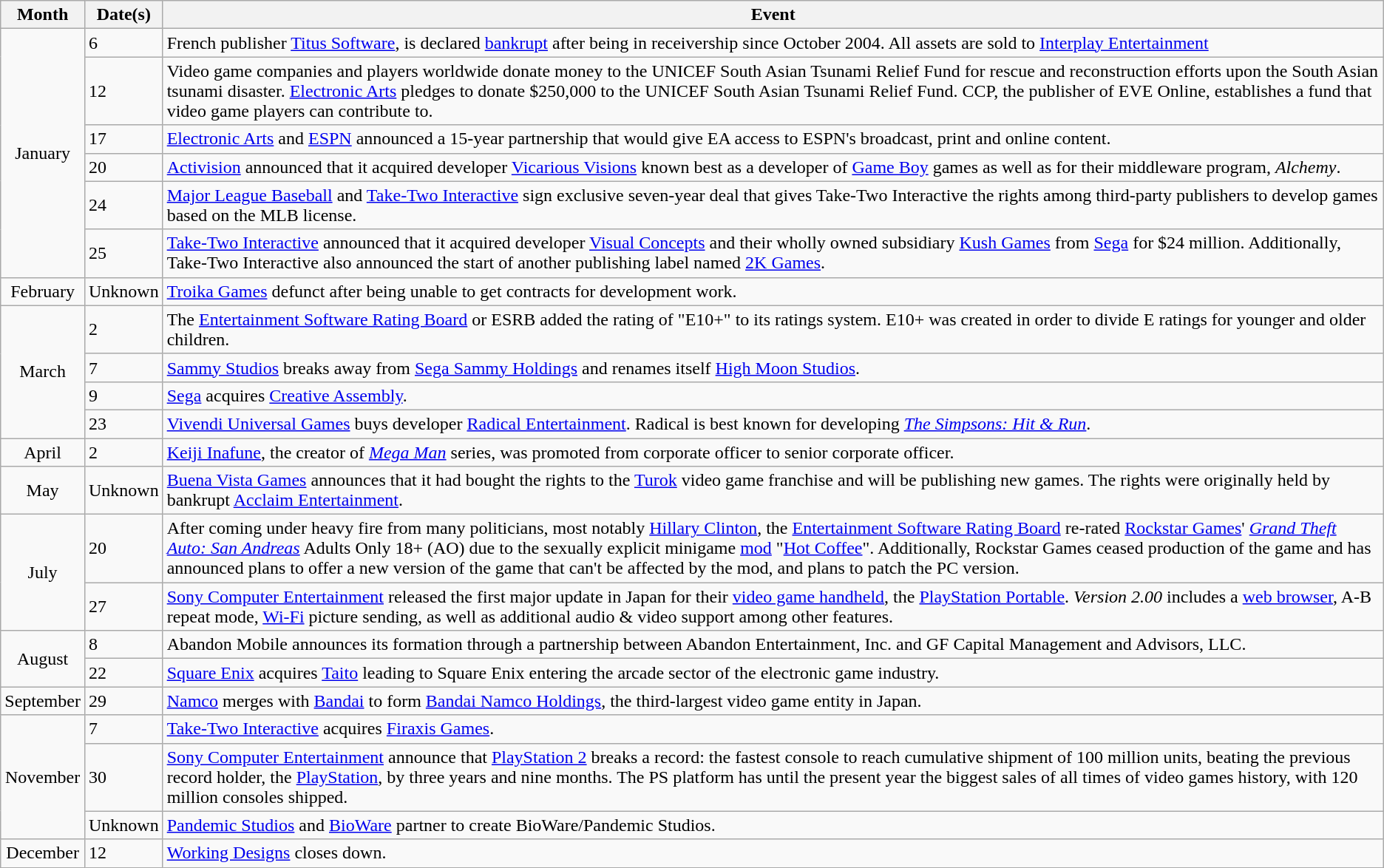<table class="wikitable">
<tr>
<th>Month</th>
<th>Date(s)</th>
<th>Event</th>
</tr>
<tr>
<td rowspan="6" style="text-align:center">January</td>
<td>6</td>
<td>French publisher <a href='#'>Titus Software</a>, is declared <a href='#'>bankrupt</a> after being in receivership since October 2004. All assets are sold to <a href='#'>Interplay Entertainment</a></td>
</tr>
<tr>
<td>12</td>
<td>Video game companies and players worldwide donate money to the UNICEF South Asian Tsunami Relief Fund for rescue and reconstruction efforts upon the South Asian tsunami disaster. <a href='#'>Electronic Arts</a> pledges to donate $250,000 to the UNICEF South Asian Tsunami Relief Fund. CCP, the publisher of EVE Online, establishes a fund that video game players can contribute to.</td>
</tr>
<tr>
<td>17</td>
<td><a href='#'>Electronic Arts</a> and <a href='#'>ESPN</a> announced a 15-year partnership that would give EA access to ESPN's broadcast, print and online content.</td>
</tr>
<tr>
<td>20</td>
<td><a href='#'>Activision</a> announced that it acquired developer <a href='#'>Vicarious Visions</a> known best as a developer of <a href='#'>Game Boy</a> games as well as for their middleware program, <em>Alchemy</em>.</td>
</tr>
<tr>
<td>24</td>
<td><a href='#'>Major League Baseball</a> and <a href='#'>Take-Two Interactive</a> sign exclusive seven-year deal that gives Take-Two Interactive the rights among third-party publishers to develop games based on the MLB license.</td>
</tr>
<tr>
<td>25</td>
<td><a href='#'>Take-Two Interactive</a> announced that it acquired developer <a href='#'>Visual Concepts</a> and their wholly owned subsidiary <a href='#'>Kush Games</a> from <a href='#'>Sega</a> for $24 million. Additionally, Take-Two Interactive also announced the start of another publishing label named <a href='#'>2K Games</a>.</td>
</tr>
<tr>
<td rowspan="1" style="text-align:center">February</td>
<td>Unknown</td>
<td><a href='#'>Troika Games</a> defunct after being unable to get contracts for development work.</td>
</tr>
<tr>
<td rowspan="4" style="text-align:center">March</td>
<td>2</td>
<td>The <a href='#'>Entertainment Software Rating Board</a> or ESRB added the rating of "E10+" to its ratings system. E10+ was created in order to divide E ratings for younger and older children.</td>
</tr>
<tr>
<td>7</td>
<td><a href='#'>Sammy Studios</a> breaks away from <a href='#'>Sega Sammy Holdings</a> and renames itself <a href='#'>High Moon Studios</a>.</td>
</tr>
<tr>
<td>9</td>
<td><a href='#'>Sega</a> acquires <a href='#'>Creative Assembly</a>.</td>
</tr>
<tr>
<td>23</td>
<td><a href='#'>Vivendi Universal Games</a> buys developer <a href='#'>Radical Entertainment</a>. Radical is best known for developing <em><a href='#'>The Simpsons: Hit & Run</a></em>.</td>
</tr>
<tr>
<td rowspan="1" style="text-align:center">April</td>
<td>2</td>
<td><a href='#'>Keiji Inafune</a>, the creator of <em><a href='#'>Mega Man</a></em> series, was promoted from corporate officer to senior corporate officer.</td>
</tr>
<tr>
<td rowspan="1" style="text-align:center">May</td>
<td>Unknown</td>
<td><a href='#'>Buena Vista Games</a> announces that it had bought the rights to the <a href='#'>Turok</a> video game franchise and will be publishing new games. The rights were originally held by bankrupt <a href='#'>Acclaim Entertainment</a>.</td>
</tr>
<tr>
<td rowspan="2" style="text-align:center">July</td>
<td>20</td>
<td>After coming under heavy fire from many politicians, most notably <a href='#'>Hillary Clinton</a>, the <a href='#'>Entertainment Software Rating Board</a> re-rated <a href='#'>Rockstar Games</a>' <em><a href='#'>Grand Theft Auto: San Andreas</a></em> Adults Only 18+ (AO) due to the sexually explicit minigame <a href='#'>mod</a> "<a href='#'>Hot Coffee</a>". Additionally, Rockstar Games ceased production of the game and has announced plans to offer a new version of the game that can't be affected by the mod, and plans to patch the PC version.</td>
</tr>
<tr>
<td>27</td>
<td><a href='#'>Sony Computer Entertainment</a> released the first major update in Japan for their <a href='#'>video game handheld</a>, the <a href='#'>PlayStation Portable</a>. <em>Version 2.00</em> includes a <a href='#'>web browser</a>, A-B repeat mode, <a href='#'>Wi-Fi</a> picture sending, as well as additional audio & video support among other features.</td>
</tr>
<tr>
<td rowspan="2" style="text-align:center">August</td>
<td>8</td>
<td>Abandon Mobile announces its formation through a partnership between Abandon Entertainment, Inc. and GF Capital Management and Advisors, LLC.</td>
</tr>
<tr>
<td>22</td>
<td><a href='#'>Square Enix</a> acquires <a href='#'>Taito</a> leading to Square Enix entering the arcade sector of the electronic game industry.</td>
</tr>
<tr>
<td rowspan="1" style="text-align:center">September</td>
<td>29</td>
<td><a href='#'>Namco</a> merges with <a href='#'>Bandai</a> to form <a href='#'>Bandai Namco Holdings</a>, the third-largest video game entity in Japan.</td>
</tr>
<tr>
<td rowspan="3" style="text-align:center">November</td>
<td>7</td>
<td><a href='#'>Take-Two Interactive</a> acquires <a href='#'>Firaxis Games</a>.</td>
</tr>
<tr>
<td>30</td>
<td><a href='#'>Sony Computer Entertainment</a> announce that <a href='#'>PlayStation 2</a> breaks a record: the fastest console to reach cumulative shipment of 100 million units, beating the previous record holder, the <a href='#'>PlayStation</a>, by three years and nine months. The PS platform has until the present year the biggest sales of all times of video games history, with 120 million consoles shipped.</td>
</tr>
<tr>
<td>Unknown</td>
<td><a href='#'>Pandemic Studios</a> and <a href='#'>BioWare</a> partner to create BioWare/Pandemic Studios.</td>
</tr>
<tr>
<td rowspan="1" style="text-align:center">December</td>
<td>12</td>
<td><a href='#'>Working Designs</a> closes down.</td>
</tr>
</table>
